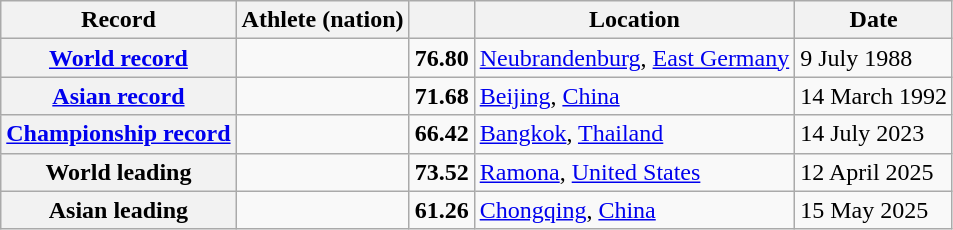<table class="wikitable">
<tr>
<th scope="col">Record</th>
<th scope="col">Athlete (nation)</th>
<th scope="col"></th>
<th scope="col">Location</th>
<th scope="col">Date</th>
</tr>
<tr>
<th scope="row"><a href='#'>World record</a></th>
<td></td>
<td align="center"><strong>76.80</strong></td>
<td><a href='#'>Neubrandenburg</a>, <a href='#'>East Germany</a></td>
<td>9 July 1988</td>
</tr>
<tr>
<th scope="row"><a href='#'>Asian record</a></th>
<td></td>
<td align="center"><strong>71.68</strong></td>
<td><a href='#'>Beijing</a>, <a href='#'>China</a></td>
<td>14 March 1992</td>
</tr>
<tr>
<th scope="row"><a href='#'>Championship record</a></th>
<td></td>
<td align="center"><strong>66.42</strong></td>
<td><a href='#'>Bangkok</a>, <a href='#'>Thailand</a></td>
<td>14 July 2023</td>
</tr>
<tr>
<th scope="row">World leading</th>
<td></td>
<td align="center"><strong>73.52</strong></td>
<td><a href='#'>Ramona</a>, <a href='#'>United States</a></td>
<td>12 April 2025</td>
</tr>
<tr>
<th scope="row">Asian leading</th>
<td></td>
<td align="center"><strong>61.26</strong></td>
<td><a href='#'>Chongqing</a>, <a href='#'>China</a></td>
<td>15 May 2025</td>
</tr>
</table>
